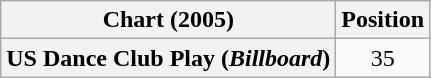<table class="wikitable plainrowheaders" style="text-align:center">
<tr>
<th>Chart (2005)</th>
<th>Position</th>
</tr>
<tr>
<th scope="row">US Dance Club Play (<em>Billboard</em>)</th>
<td>35</td>
</tr>
</table>
